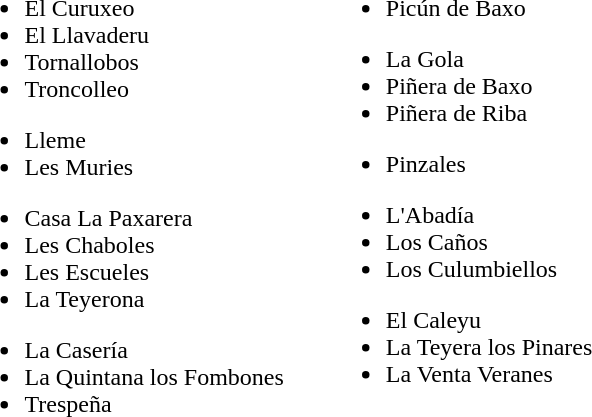<table>
<tr>
<td valign="top"><br><ul><li>El Curuxeo</li><li>El Llavaderu</li><li>Tornallobos</li><li>Troncolleo</li></ul><ul><li>Lleme</li><li>Les Muries</li></ul><ul><li>Casa La Paxarera</li><li>Les Chaboles</li><li>Les Escueles</li><li>La Teyerona</li></ul><ul><li>La Casería</li><li>La Quintana los Fombones</li><li>Trespeña</li></ul></td>
<td width="20"></td>
<td valign="top"><br><ul><li>Picún de Baxo</li></ul><ul><li>La Gola</li><li>Piñera de Baxo</li><li>Piñera de Riba</li></ul><ul><li>Pinzales</li></ul><ul><li>L'Abadía</li><li>Los Caños</li><li>Los Culumbiellos</li></ul><ul><li>El Caleyu</li><li>La Teyera los Pinares</li><li>La Venta Veranes</li></ul></td>
</tr>
</table>
